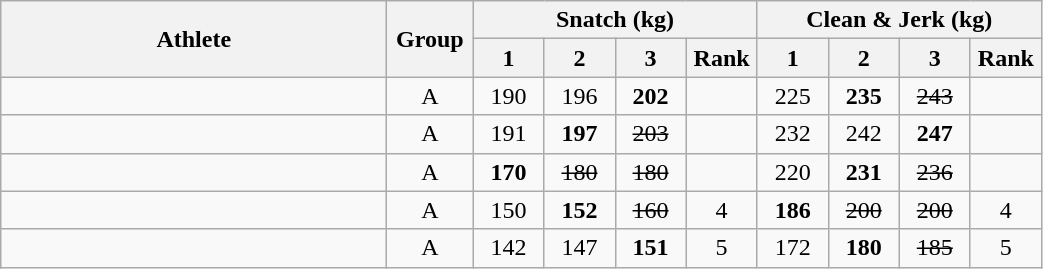<table class = "wikitable sortable" style="text-align:center;">
<tr>
<th rowspan=2 class="unsortable" width=250>Athlete</th>
<th rowspan=2 class="unsortable" width=50>Group</th>
<th colspan=4>Snatch (kg)</th>
<th colspan=4>Clean & Jerk (kg)</th>
</tr>
<tr>
<th width=40 class="unsortable">1</th>
<th width=40 class="unsortable">2</th>
<th width=40 class="unsortable">3</th>
<th width=40>Rank</th>
<th width=40 class="unsortable">1</th>
<th width=40 class="unsortable">2</th>
<th width=40 class="unsortable">3</th>
<th width=40>Rank</th>
</tr>
<tr>
<td align=left></td>
<td>A</td>
<td>190</td>
<td>196</td>
<td><strong>202</strong></td>
<td></td>
<td>225</td>
<td><strong>235</strong></td>
<td><s>243</s></td>
<td></td>
</tr>
<tr>
<td align=left></td>
<td>A</td>
<td>191</td>
<td><strong>197</strong></td>
<td><s>203</s></td>
<td></td>
<td>232</td>
<td>242</td>
<td><strong>247</strong></td>
<td></td>
</tr>
<tr>
<td align=left></td>
<td>A</td>
<td><strong>170</strong></td>
<td><s>180</s></td>
<td><s>180</s></td>
<td></td>
<td>220</td>
<td><strong>231</strong></td>
<td><s>236</s></td>
<td></td>
</tr>
<tr>
<td align=left></td>
<td>A</td>
<td>150</td>
<td><strong>152</strong></td>
<td><s>160</s></td>
<td>4</td>
<td><strong>186</strong></td>
<td><s>200</s></td>
<td><s>200</s></td>
<td>4</td>
</tr>
<tr>
<td align=left></td>
<td>A</td>
<td>142</td>
<td>147</td>
<td><strong>151</strong></td>
<td>5</td>
<td>172</td>
<td><strong>180</strong></td>
<td><s>185</s></td>
<td>5</td>
</tr>
</table>
